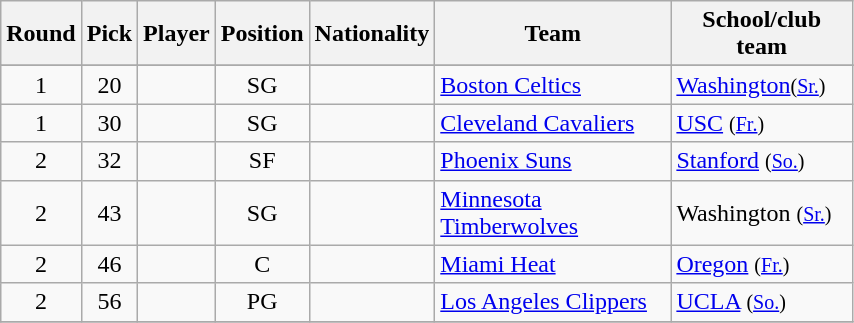<table class="wikitable" width="45%">
<tr>
<th>Round</th>
<th>Pick</th>
<th>Player</th>
<th>Position</th>
<th>Nationality</th>
<th>Team</th>
<th>School/club team</th>
</tr>
<tr>
</tr>
<tr>
<td align=center>1</td>
<td align=center>20</td>
<td></td>
<td align=center>SG</td>
<td></td>
<td><a href='#'>Boston Celtics</a></td>
<td><a href='#'>Washington</a><small>(<a href='#'>Sr.</a>)</small></td>
</tr>
<tr>
<td align=center>1</td>
<td align=center>30</td>
<td></td>
<td align=center>SG</td>
<td></td>
<td><a href='#'>Cleveland Cavaliers</a></td>
<td><a href='#'>USC</a> <small>(<a href='#'>Fr.</a>)</small></td>
</tr>
<tr>
<td align=center>2</td>
<td align=center>32</td>
<td></td>
<td align=center>SF</td>
<td></td>
<td><a href='#'>Phoenix Suns</a></td>
<td><a href='#'>Stanford</a> <small>(<a href='#'>So.</a>)</small></td>
</tr>
<tr>
<td align=center>2</td>
<td align=center>43</td>
<td></td>
<td align=center>SG</td>
<td></td>
<td><a href='#'>Minnesota Timberwolves</a></td>
<td>Washington <small>(<a href='#'>Sr.</a>)</small></td>
</tr>
<tr>
<td align=center>2</td>
<td align=center>46</td>
<td></td>
<td align=center>C</td>
<td></td>
<td><a href='#'>Miami Heat</a></td>
<td><a href='#'>Oregon</a> <small>(<a href='#'>Fr.</a>)</small></td>
</tr>
<tr>
<td align=center>2</td>
<td align=center>56</td>
<td></td>
<td align=center>PG</td>
<td></td>
<td><a href='#'>Los Angeles Clippers</a></td>
<td><a href='#'>UCLA</a> <small>(<a href='#'>So.</a>)</small></td>
</tr>
<tr>
</tr>
</table>
